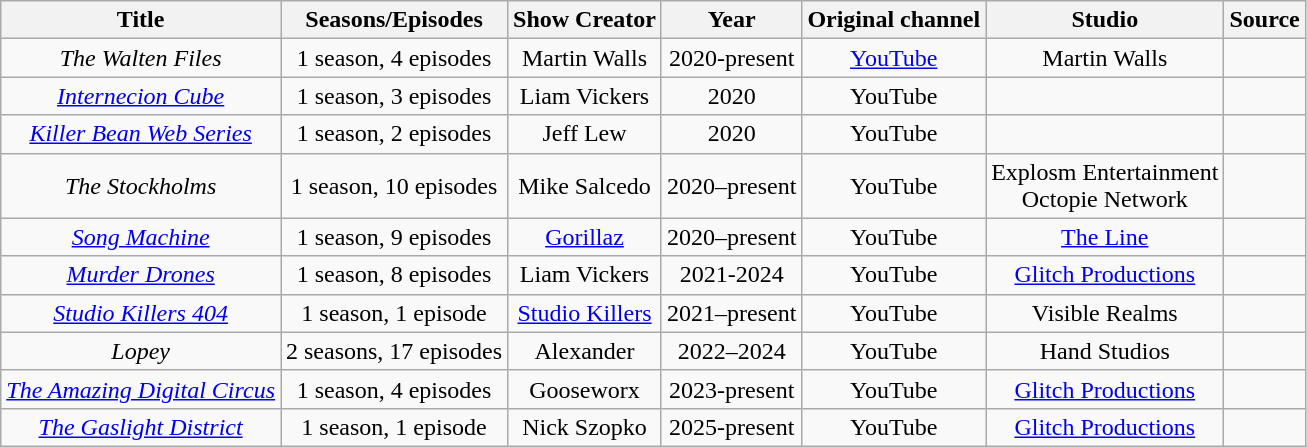<table style="text-align:center;" class="wikitable sortable">
<tr>
<th scope="col">Title</th>
<th scope="col">Seasons/Episodes</th>
<th scope="col">Show Creator</th>
<th scope="col">Year</th>
<th scope="col">Original channel</th>
<th scope="col">Studio</th>
<th scope="col">Source</th>
</tr>
<tr>
<td><em>The Walten Files</em></td>
<td>1 season, 4 episodes</td>
<td>Martin Walls</td>
<td>2020-present</td>
<td><a href='#'>YouTube</a></td>
<td>Martin Walls</td>
<td></td>
</tr>
<tr>
<td><em><a href='#'>Internecion Cube</a></em></td>
<td>1 season, 3 episodes</td>
<td>Liam Vickers</td>
<td>2020</td>
<td>YouTube</td>
<td></td>
<td></td>
</tr>
<tr>
<td><em><a href='#'>Killer Bean Web Series</a></em></td>
<td>1 season, 2 episodes</td>
<td>Jeff Lew</td>
<td>2020</td>
<td>YouTube</td>
<td></td>
<td></td>
</tr>
<tr>
<td><em>The Stockholms</em></td>
<td>1 season, 10 episodes</td>
<td>Mike Salcedo</td>
<td>2020–present</td>
<td>YouTube</td>
<td>Explosm Entertainment<br>Octopie Network</td>
<td></td>
</tr>
<tr>
<td><em><a href='#'>Song Machine</a></em></td>
<td>1 season, 9 episodes</td>
<td><a href='#'>Gorillaz</a></td>
<td>2020–present</td>
<td>YouTube</td>
<td><a href='#'>The Line</a></td>
<td></td>
</tr>
<tr>
<td><em><a href='#'>Murder Drones</a></em></td>
<td>1 season, 8 episodes</td>
<td>Liam Vickers</td>
<td>2021-2024</td>
<td>YouTube</td>
<td><a href='#'>Glitch Productions</a></td>
<td></td>
</tr>
<tr>
<td><em><a href='#'>Studio Killers 404</a></em></td>
<td>1 season, 1 episode</td>
<td><a href='#'>Studio Killers</a></td>
<td>2021–present</td>
<td>YouTube</td>
<td>Visible Realms</td>
<td></td>
</tr>
<tr>
<td><em>Lopey</em></td>
<td>2 seasons, 17 episodes</td>
<td>Alexander</td>
<td>2022–2024</td>
<td>YouTube</td>
<td>Hand Studios</td>
<td></td>
</tr>
<tr>
<td><em><a href='#'>The Amazing Digital Circus</a></em></td>
<td>1 season, 4 episodes</td>
<td>Gooseworx</td>
<td>2023-present</td>
<td>YouTube</td>
<td><a href='#'>Glitch Productions</a></td>
<td></td>
</tr>
<tr>
<td><em><a href='#'>The Gaslight District</a></em></td>
<td>1 season, 1 episode</td>
<td>Nick Szopko</td>
<td>2025-present</td>
<td>YouTube</td>
<td><a href='#'>Glitch Productions</a></td>
</tr>
</table>
